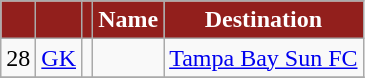<table class="wikitable sortable" style="text-align:center;">
<tr>
<th style="background:#921f1c; color:#fff;" scope="col"></th>
<th style="background:#921f1c; color:#fff;" scope="col"></th>
<th style="background:#921f1c; color:#fff;" scope="col"></th>
<th style="background:#921f1c; color:#fff;" scope="col">Name</th>
<th style="background:#921f1c; color:#fff;" scope="col">Destination</th>
</tr>
<tr>
<td>28</td>
<td><a href='#'>GK</a></td>
<td></td>
<td></td>
<td><a href='#'>Tampa Bay Sun FC</a></td>
</tr>
<tr>
</tr>
</table>
